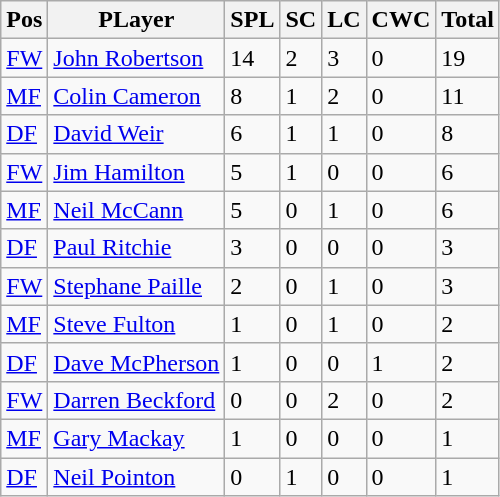<table class="wikitable">
<tr>
<th>Pos</th>
<th>PLayer</th>
<th>SPL</th>
<th>SC</th>
<th>LC</th>
<th>CWC</th>
<th>Total</th>
</tr>
<tr>
<td><a href='#'>FW</a></td>
<td> <a href='#'>John Robertson</a></td>
<td>14</td>
<td>2</td>
<td>3</td>
<td>0</td>
<td>19</td>
</tr>
<tr>
<td><a href='#'>MF</a></td>
<td> <a href='#'>Colin Cameron</a></td>
<td>8</td>
<td>1</td>
<td>2</td>
<td>0</td>
<td>11</td>
</tr>
<tr>
<td><a href='#'>DF</a></td>
<td> <a href='#'>David Weir</a></td>
<td>6</td>
<td>1</td>
<td>1</td>
<td>0</td>
<td>8</td>
</tr>
<tr>
<td><a href='#'>FW</a></td>
<td> <a href='#'>Jim Hamilton</a></td>
<td>5</td>
<td>1</td>
<td>0</td>
<td>0</td>
<td>6</td>
</tr>
<tr>
<td><a href='#'>MF</a></td>
<td> <a href='#'>Neil McCann</a></td>
<td>5</td>
<td>0</td>
<td>1</td>
<td>0</td>
<td>6</td>
</tr>
<tr>
<td><a href='#'>DF</a></td>
<td> <a href='#'>Paul Ritchie</a></td>
<td>3</td>
<td>0</td>
<td>0</td>
<td>0</td>
<td>3</td>
</tr>
<tr>
<td><a href='#'>FW</a></td>
<td> <a href='#'>Stephane Paille</a></td>
<td>2</td>
<td>0</td>
<td>1</td>
<td>0</td>
<td>3</td>
</tr>
<tr>
<td><a href='#'>MF</a></td>
<td> <a href='#'>Steve Fulton</a></td>
<td>1</td>
<td>0</td>
<td>1</td>
<td>0</td>
<td>2</td>
</tr>
<tr>
<td><a href='#'>DF</a></td>
<td> <a href='#'>Dave McPherson</a></td>
<td>1</td>
<td>0</td>
<td>0</td>
<td>1</td>
<td>2</td>
</tr>
<tr>
<td><a href='#'>FW</a></td>
<td> <a href='#'>Darren Beckford</a></td>
<td>0</td>
<td>0</td>
<td>2</td>
<td>0</td>
<td>2</td>
</tr>
<tr>
<td><a href='#'>MF</a></td>
<td> <a href='#'>Gary Mackay</a></td>
<td>1</td>
<td>0</td>
<td>0</td>
<td>0</td>
<td>1</td>
</tr>
<tr>
<td><a href='#'>DF</a></td>
<td> <a href='#'>Neil Pointon</a></td>
<td>0</td>
<td>1</td>
<td>0</td>
<td>0</td>
<td>1</td>
</tr>
</table>
